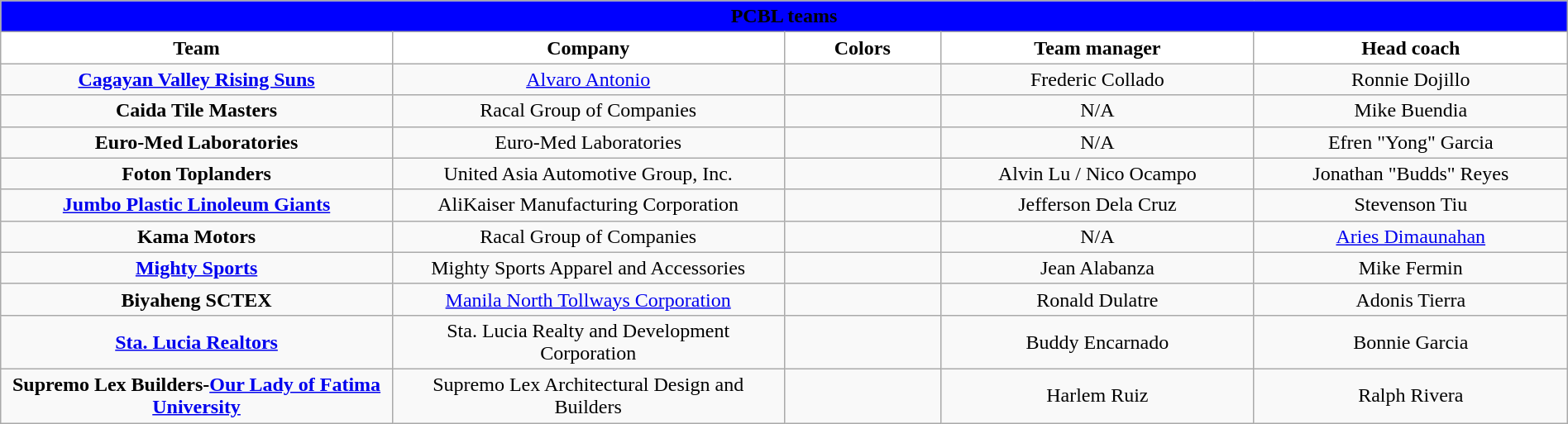<table class="wikitable" style="width:100%; text-align:left">
<tr>
<th style=background:blue colspan=5><span>PCBL teams</span></th>
</tr>
<tr>
<th style="background:white; width:25%">Team</th>
<th style="background:white; width:25%">Company</th>
<th style="background:white; width:10%">Colors</th>
<th style="background:white; width:20%">Team manager</th>
<th style="background:white; width:20%">Head coach</th>
</tr>
<tr>
<td align=center><strong><a href='#'>Cagayan Valley Rising Suns</a></strong></td>
<td align=center><a href='#'>Alvaro Antonio</a></td>
<td align=center> </td>
<td align=center>Frederic Collado</td>
<td align=center>Ronnie Dojillo</td>
</tr>
<tr>
<td align=center><strong>Caida Tile Masters</strong></td>
<td align=center>Racal Group of Companies</td>
<td align=center> </td>
<td align=center>N/A</td>
<td align=center>Mike Buendia</td>
</tr>
<tr>
<td align=center><strong>Euro-Med Laboratories</strong></td>
<td align=center>Euro-Med Laboratories</td>
<td align=center> </td>
<td align=center>N/A</td>
<td align=center>Efren "Yong" Garcia</td>
</tr>
<tr>
<td align=center><strong>Foton Toplanders</strong></td>
<td align=center>United Asia Automotive Group, Inc.</td>
<td align=center> </td>
<td align=center>Alvin Lu / Nico Ocampo</td>
<td align=center>Jonathan "Budds" Reyes</td>
</tr>
<tr>
<td align=center><strong><a href='#'>Jumbo Plastic Linoleum Giants</a></strong></td>
<td align=center>AliKaiser Manufacturing Corporation</td>
<td align=center>  </td>
<td align=center>Jefferson Dela Cruz</td>
<td align=center>Stevenson Tiu</td>
</tr>
<tr>
<td align=center><strong>Kama Motors</strong></td>
<td align=center>Racal Group of Companies</td>
<td align=center> </td>
<td align=center>N/A</td>
<td align=center><a href='#'>Aries Dimaunahan</a></td>
</tr>
<tr>
<td align=center><strong><a href='#'>Mighty Sports</a></strong></td>
<td align=center>Mighty Sports Apparel and Accessories</td>
<td align=center>  </td>
<td align=center>Jean Alabanza</td>
<td align=center>Mike Fermin</td>
</tr>
<tr>
<td align=center><strong>Biyaheng SCTEX</strong></td>
<td align=center><a href='#'>Manila North Tollways Corporation</a></td>
<td align=center> </td>
<td align=center>Ronald Dulatre</td>
<td align=center>Adonis Tierra</td>
</tr>
<tr>
<td align=center><strong><a href='#'>Sta. Lucia Realtors</a></strong></td>
<td align=center>Sta. Lucia Realty and Development Corporation</td>
<td align=center>  </td>
<td align=center>Buddy Encarnado</td>
<td align=center>Bonnie Garcia</td>
</tr>
<tr>
<td align=center><strong>Supremo Lex Builders-<a href='#'>Our Lady of Fatima University</a></strong></td>
<td align=center>Supremo Lex Architectural Design and Builders</td>
<td align=center> </td>
<td align=center>Harlem Ruiz</td>
<td align=center>Ralph Rivera</td>
</tr>
</table>
